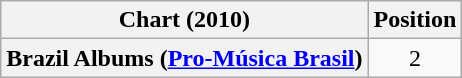<table class="wikitable plainrowheaders">
<tr>
<th scope="col">Chart (2010)</th>
<th scope="col">Position</th>
</tr>
<tr>
<th scope="row">Brazil Albums (<a href='#'>Pro-Música Brasil</a>)</th>
<td align="center">2</td>
</tr>
</table>
